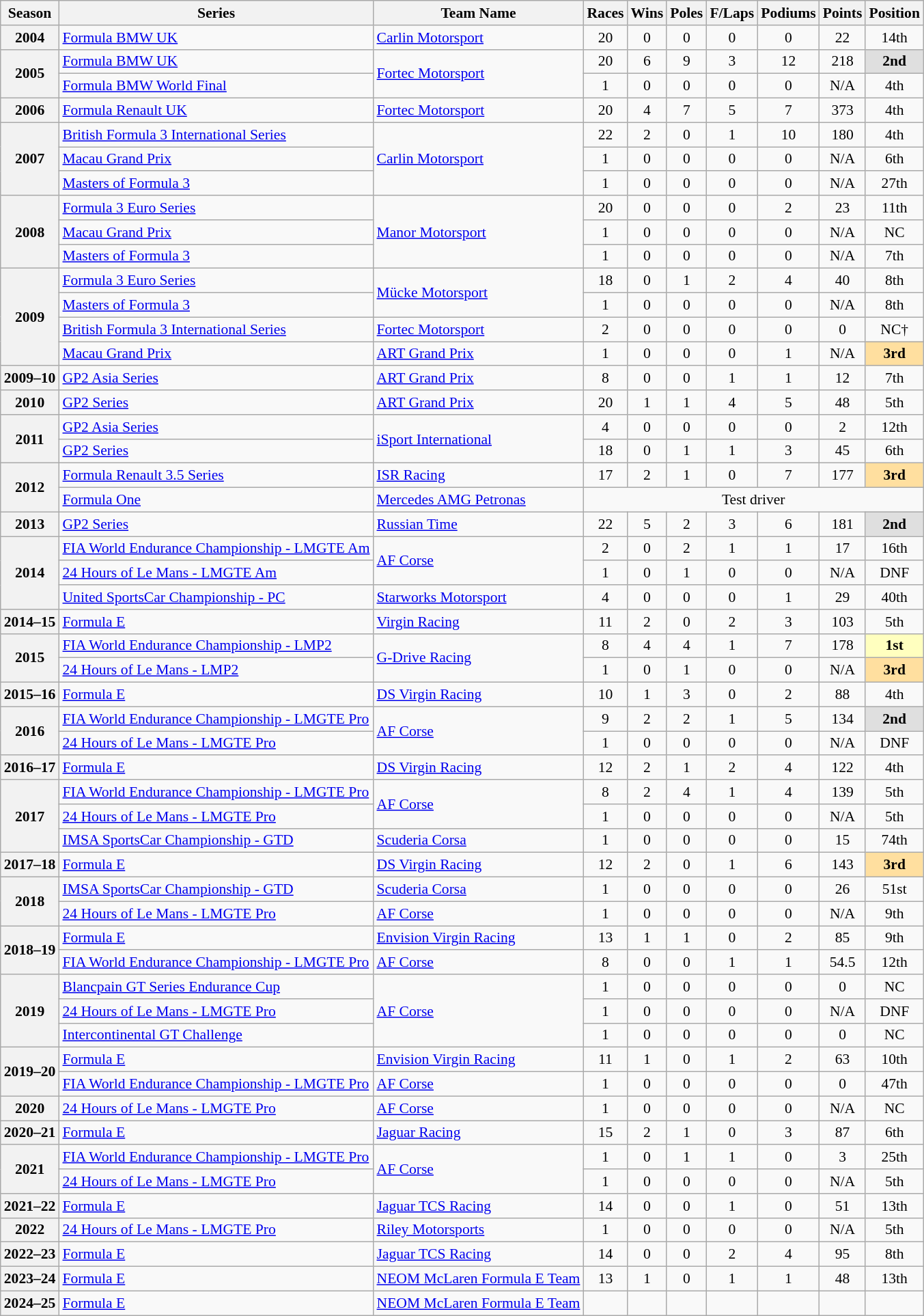<table class="wikitable" style="font-size: 90%; text-align:center">
<tr>
<th>Season</th>
<th>Series</th>
<th>Team Name</th>
<th>Races</th>
<th>Wins</th>
<th>Poles</th>
<th>F/Laps</th>
<th>Podiums</th>
<th>Points</th>
<th>Position</th>
</tr>
<tr>
<th>2004</th>
<td align=left><a href='#'>Formula BMW UK</a></td>
<td align=left><a href='#'>Carlin Motorsport</a></td>
<td>20</td>
<td>0</td>
<td>0</td>
<td>0</td>
<td>0</td>
<td>22</td>
<td>14th</td>
</tr>
<tr>
<th rowspan=2>2005</th>
<td align=left><a href='#'>Formula BMW UK</a></td>
<td align=left rowspan=2><a href='#'>Fortec Motorsport</a></td>
<td>20</td>
<td>6</td>
<td>9</td>
<td>3</td>
<td>12</td>
<td>218</td>
<td style="background:#DFDFDF;"><strong>2nd</strong></td>
</tr>
<tr>
<td align=left><a href='#'>Formula BMW World Final</a></td>
<td>1</td>
<td>0</td>
<td>0</td>
<td>0</td>
<td>0</td>
<td>N/A</td>
<td>4th</td>
</tr>
<tr>
<th>2006</th>
<td align=left><a href='#'>Formula Renault UK</a></td>
<td align=left><a href='#'>Fortec Motorsport</a></td>
<td>20</td>
<td>4</td>
<td>7</td>
<td>5</td>
<td>7</td>
<td>373</td>
<td>4th</td>
</tr>
<tr>
<th rowspan=3>2007</th>
<td align=left><a href='#'>British Formula 3 International Series</a></td>
<td align=left rowspan=3><a href='#'>Carlin Motorsport</a></td>
<td>22</td>
<td>2</td>
<td>0</td>
<td>1</td>
<td>10</td>
<td>180</td>
<td>4th</td>
</tr>
<tr>
<td align=left><a href='#'>Macau Grand Prix</a></td>
<td>1</td>
<td>0</td>
<td>0</td>
<td>0</td>
<td>0</td>
<td>N/A</td>
<td>6th</td>
</tr>
<tr>
<td align=left><a href='#'>Masters of Formula 3</a></td>
<td>1</td>
<td>0</td>
<td>0</td>
<td>0</td>
<td>0</td>
<td>N/A</td>
<td>27th</td>
</tr>
<tr>
<th rowspan=3>2008</th>
<td align=left><a href='#'>Formula 3 Euro Series</a></td>
<td align=left rowspan=3><a href='#'>Manor Motorsport</a></td>
<td>20</td>
<td>0</td>
<td>0</td>
<td>0</td>
<td>2</td>
<td>23</td>
<td>11th</td>
</tr>
<tr>
<td align=left><a href='#'>Macau Grand Prix</a></td>
<td>1</td>
<td>0</td>
<td>0</td>
<td>0</td>
<td>0</td>
<td>N/A</td>
<td>NC</td>
</tr>
<tr>
<td align=left><a href='#'>Masters of Formula 3</a></td>
<td>1</td>
<td>0</td>
<td>0</td>
<td>0</td>
<td>0</td>
<td>N/A</td>
<td>7th</td>
</tr>
<tr>
<th rowspan=4>2009</th>
<td align=left><a href='#'>Formula 3 Euro Series</a></td>
<td align=left rowspan=2><a href='#'>Mücke Motorsport</a></td>
<td>18</td>
<td>0</td>
<td>1</td>
<td>2</td>
<td>4</td>
<td>40</td>
<td>8th</td>
</tr>
<tr>
<td align=left><a href='#'>Masters of Formula 3</a></td>
<td>1</td>
<td>0</td>
<td>0</td>
<td>0</td>
<td>0</td>
<td>N/A</td>
<td>8th</td>
</tr>
<tr>
<td align=left><a href='#'>British Formula 3 International Series</a></td>
<td align=left><a href='#'>Fortec Motorsport</a></td>
<td>2</td>
<td>0</td>
<td>0</td>
<td>0</td>
<td>0</td>
<td>0</td>
<td>NC†</td>
</tr>
<tr>
<td align=left><a href='#'>Macau Grand Prix</a></td>
<td align=left><a href='#'>ART Grand Prix</a></td>
<td>1</td>
<td>0</td>
<td>0</td>
<td>0</td>
<td>1</td>
<td>N/A</td>
<td style="background:#FFDF9F;"><strong>3rd</strong></td>
</tr>
<tr>
<th>2009–10</th>
<td align=left><a href='#'>GP2 Asia Series</a></td>
<td align=left><a href='#'>ART Grand Prix</a></td>
<td>8</td>
<td>0</td>
<td>0</td>
<td>1</td>
<td>1</td>
<td>12</td>
<td>7th</td>
</tr>
<tr>
<th>2010</th>
<td align=left><a href='#'>GP2 Series</a></td>
<td align=left><a href='#'>ART Grand Prix</a></td>
<td>20</td>
<td>1</td>
<td>1</td>
<td>4</td>
<td>5</td>
<td>48</td>
<td>5th</td>
</tr>
<tr>
<th rowspan=2>2011</th>
<td align=left><a href='#'>GP2 Asia Series</a></td>
<td align=left rowspan=2><a href='#'>iSport International</a></td>
<td>4</td>
<td>0</td>
<td>0</td>
<td>0</td>
<td>0</td>
<td>2</td>
<td>12th</td>
</tr>
<tr>
<td align=left><a href='#'>GP2 Series</a></td>
<td>18</td>
<td>0</td>
<td>1</td>
<td>1</td>
<td>3</td>
<td>45</td>
<td>6th</td>
</tr>
<tr>
<th rowspan="2">2012</th>
<td align=left><a href='#'>Formula Renault 3.5 Series</a></td>
<td align=left><a href='#'>ISR Racing</a></td>
<td>17</td>
<td>2</td>
<td>1</td>
<td>0</td>
<td>7</td>
<td>177</td>
<td style="background:#FFDF9F;"><strong>3rd</strong></td>
</tr>
<tr>
<td align=left><a href='#'>Formula One</a></td>
<td align=left><a href='#'>Mercedes AMG Petronas</a></td>
<td colspan="7">Test driver</td>
</tr>
<tr>
<th>2013</th>
<td align=left><a href='#'>GP2 Series</a></td>
<td align=left><a href='#'>Russian Time</a></td>
<td>22</td>
<td>5</td>
<td>2</td>
<td>3</td>
<td>6</td>
<td>181</td>
<td style="background:#DFDFDF;"><strong>2nd</strong></td>
</tr>
<tr>
<th rowspan="3">2014</th>
<td align="left"><a href='#'>FIA World Endurance Championship - LMGTE Am</a></td>
<td rowspan="2" align=left><a href='#'>AF Corse</a></td>
<td>2</td>
<td>0</td>
<td>2</td>
<td>1</td>
<td>1</td>
<td>17</td>
<td>16th</td>
</tr>
<tr>
<td align=left><a href='#'>24 Hours of Le Mans - LMGTE Am</a></td>
<td>1</td>
<td>0</td>
<td>1</td>
<td>0</td>
<td>0</td>
<td>N/A</td>
<td>DNF</td>
</tr>
<tr>
<td align=left><a href='#'>United SportsCar Championship - PC</a></td>
<td align=left><a href='#'>Starworks Motorsport</a></td>
<td>4</td>
<td>0</td>
<td>0</td>
<td>0</td>
<td>1</td>
<td>29</td>
<td>40th</td>
</tr>
<tr>
<th>2014–15</th>
<td align=left><a href='#'>Formula E</a></td>
<td align=left><a href='#'>Virgin Racing</a></td>
<td>11</td>
<td>2</td>
<td>0</td>
<td>2</td>
<td>3</td>
<td>103</td>
<td>5th</td>
</tr>
<tr>
<th rowspan=2>2015</th>
<td align=left><a href='#'>FIA World Endurance Championship - LMP2</a></td>
<td align=left rowspan=2><a href='#'>G-Drive Racing</a></td>
<td>8</td>
<td>4</td>
<td>4</td>
<td>1</td>
<td>7</td>
<td>178</td>
<td style="background:#FFFFBF;"><strong>1st</strong></td>
</tr>
<tr>
<td align=left><a href='#'>24 Hours of Le Mans - LMP2</a></td>
<td>1</td>
<td>0</td>
<td>1</td>
<td>0</td>
<td>0</td>
<td>N/A</td>
<td style="background:#FFDF9F;"><strong>3rd</strong></td>
</tr>
<tr>
<th>2015–16</th>
<td align=left><a href='#'>Formula E</a></td>
<td align=left><a href='#'>DS Virgin Racing</a></td>
<td>10</td>
<td>1</td>
<td>3</td>
<td>0</td>
<td>2</td>
<td>88</td>
<td>4th</td>
</tr>
<tr>
<th rowspan=2>2016</th>
<td align=left><a href='#'>FIA World Endurance Championship - LMGTE Pro</a></td>
<td align=left rowspan=2><a href='#'>AF Corse</a></td>
<td>9</td>
<td>2</td>
<td>2</td>
<td>1</td>
<td>5</td>
<td>134</td>
<td style="background:#DFDFDF;"><strong>2nd</strong></td>
</tr>
<tr>
<td align=left><a href='#'>24 Hours of Le Mans - LMGTE Pro</a></td>
<td>1</td>
<td>0</td>
<td>0</td>
<td>0</td>
<td>0</td>
<td>N/A</td>
<td>DNF</td>
</tr>
<tr>
<th>2016–17</th>
<td align=left><a href='#'>Formula E</a></td>
<td align=left><a href='#'>DS Virgin Racing</a></td>
<td>12</td>
<td>2</td>
<td>1</td>
<td>2</td>
<td>4</td>
<td>122</td>
<td>4th</td>
</tr>
<tr>
<th rowspan=3>2017</th>
<td align=left><a href='#'>FIA World Endurance Championship - LMGTE Pro</a></td>
<td align=left rowspan=2><a href='#'>AF Corse</a></td>
<td>8</td>
<td>2</td>
<td>4</td>
<td>1</td>
<td>4</td>
<td>139</td>
<td>5th</td>
</tr>
<tr>
<td align=left><a href='#'>24 Hours of Le Mans - LMGTE Pro</a></td>
<td>1</td>
<td>0</td>
<td>0</td>
<td>0</td>
<td>0</td>
<td>N/A</td>
<td>5th</td>
</tr>
<tr>
<td align="left"><a href='#'>IMSA SportsCar Championship - GTD</a></td>
<td align="left"><a href='#'>Scuderia Corsa</a></td>
<td>1</td>
<td>0</td>
<td>0</td>
<td>0</td>
<td>0</td>
<td>15</td>
<td>74th</td>
</tr>
<tr>
<th>2017–18</th>
<td align=left><a href='#'>Formula E</a></td>
<td align=left><a href='#'>DS Virgin Racing</a></td>
<td>12</td>
<td>2</td>
<td>0</td>
<td>1</td>
<td>6</td>
<td>143</td>
<td style="background:#FFDF9F;"><strong>3rd</strong></td>
</tr>
<tr>
<th rowspan=2>2018</th>
<td align=left><a href='#'>IMSA SportsCar Championship - GTD</a></td>
<td align=left><a href='#'>Scuderia Corsa</a></td>
<td>1</td>
<td>0</td>
<td>0</td>
<td>0</td>
<td>0</td>
<td>26</td>
<td>51st</td>
</tr>
<tr>
<td align=left><a href='#'>24 Hours of Le Mans - LMGTE Pro</a></td>
<td align=left><a href='#'>AF Corse</a></td>
<td>1</td>
<td>0</td>
<td>0</td>
<td>0</td>
<td>0</td>
<td>N/A</td>
<td>9th</td>
</tr>
<tr>
<th rowspan=2>2018–19</th>
<td align=left><a href='#'>Formula E</a></td>
<td align=left><a href='#'>Envision Virgin Racing</a></td>
<td>13</td>
<td>1</td>
<td>1</td>
<td>0</td>
<td>2</td>
<td>85</td>
<td>9th</td>
</tr>
<tr>
<td align=left><a href='#'>FIA World Endurance Championship - LMGTE Pro</a></td>
<td align=left><a href='#'>AF Corse</a></td>
<td>8</td>
<td>0</td>
<td>0</td>
<td>1</td>
<td>1</td>
<td>54.5</td>
<td>12th</td>
</tr>
<tr>
<th rowspan=3>2019</th>
<td align=left><a href='#'>Blancpain GT Series Endurance Cup</a></td>
<td rowspan="3" align="left"><a href='#'>AF Corse</a></td>
<td>1</td>
<td>0</td>
<td>0</td>
<td>0</td>
<td>0</td>
<td>0</td>
<td>NC</td>
</tr>
<tr>
<td align=left><a href='#'>24 Hours of Le Mans - LMGTE Pro</a></td>
<td>1</td>
<td>0</td>
<td>0</td>
<td>0</td>
<td>0</td>
<td>N/A</td>
<td>DNF</td>
</tr>
<tr>
<td align=left><a href='#'>Intercontinental GT Challenge</a></td>
<td>1</td>
<td>0</td>
<td>0</td>
<td>0</td>
<td>0</td>
<td>0</td>
<td>NC</td>
</tr>
<tr>
<th rowspan=2>2019–20</th>
<td align=left><a href='#'>Formula E</a></td>
<td align=left><a href='#'>Envision Virgin Racing</a></td>
<td>11</td>
<td>1</td>
<td>0</td>
<td>1</td>
<td>2</td>
<td>63</td>
<td>10th</td>
</tr>
<tr>
<td align=left><a href='#'>FIA World Endurance Championship - LMGTE Pro</a></td>
<td align=left><a href='#'>AF Corse</a></td>
<td>1</td>
<td>0</td>
<td>0</td>
<td>0</td>
<td>0</td>
<td>0</td>
<td>47th</td>
</tr>
<tr>
<th>2020</th>
<td align=left><a href='#'>24 Hours of Le Mans - LMGTE Pro</a></td>
<td align=left><a href='#'>AF Corse</a></td>
<td>1</td>
<td>0</td>
<td>0</td>
<td>0</td>
<td>0</td>
<td>N/A</td>
<td>NC</td>
</tr>
<tr>
<th>2020–21</th>
<td align=left><a href='#'>Formula E</a></td>
<td align=left><a href='#'>Jaguar Racing</a></td>
<td>15</td>
<td>2</td>
<td>1</td>
<td>0</td>
<td>3</td>
<td>87</td>
<td>6th</td>
</tr>
<tr>
<th rowspan=2>2021</th>
<td align=left><a href='#'>FIA World Endurance Championship - LMGTE Pro</a></td>
<td align=left rowspan=2><a href='#'>AF Corse</a></td>
<td>1</td>
<td>0</td>
<td>1</td>
<td>1</td>
<td>0</td>
<td>3</td>
<td>25th</td>
</tr>
<tr>
<td align=left><a href='#'>24 Hours of Le Mans - LMGTE Pro</a></td>
<td>1</td>
<td>0</td>
<td>0</td>
<td>0</td>
<td>0</td>
<td>N/A</td>
<td>5th</td>
</tr>
<tr>
<th>2021–22</th>
<td align=left><a href='#'>Formula E</a></td>
<td align=left><a href='#'>Jaguar TCS Racing</a></td>
<td>14</td>
<td>0</td>
<td>0</td>
<td>1</td>
<td>0</td>
<td>51</td>
<td>13th</td>
</tr>
<tr>
<th>2022</th>
<td align=left><a href='#'>24 Hours of Le Mans - LMGTE Pro</a></td>
<td align=left><a href='#'>Riley Motorsports</a></td>
<td>1</td>
<td>0</td>
<td>0</td>
<td>0</td>
<td>0</td>
<td>N/A</td>
<td>5th</td>
</tr>
<tr>
<th>2022–23</th>
<td align=left><a href='#'>Formula E</a></td>
<td align=left><a href='#'>Jaguar TCS Racing</a></td>
<td>14</td>
<td>0</td>
<td>0</td>
<td>2</td>
<td>4</td>
<td>95</td>
<td>8th</td>
</tr>
<tr>
<th>2023–24</th>
<td align=left><a href='#'>Formula E</a></td>
<td align=left><a href='#'>NEOM McLaren Formula E Team</a></td>
<td>13</td>
<td>1</td>
<td>0</td>
<td>1</td>
<td>1</td>
<td>48</td>
<td>13th</td>
</tr>
<tr>
<th>2024–25</th>
<td align=left><a href='#'>Formula E</a></td>
<td align=left><a href='#'>NEOM McLaren Formula E Team</a></td>
<td></td>
<td></td>
<td></td>
<td></td>
<td></td>
<td></td>
<td></td>
</tr>
</table>
